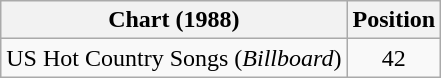<table class="wikitable">
<tr>
<th>Chart (1988)</th>
<th>Position</th>
</tr>
<tr>
<td>US Hot Country Songs (<em>Billboard</em>)</td>
<td align="center">42</td>
</tr>
</table>
